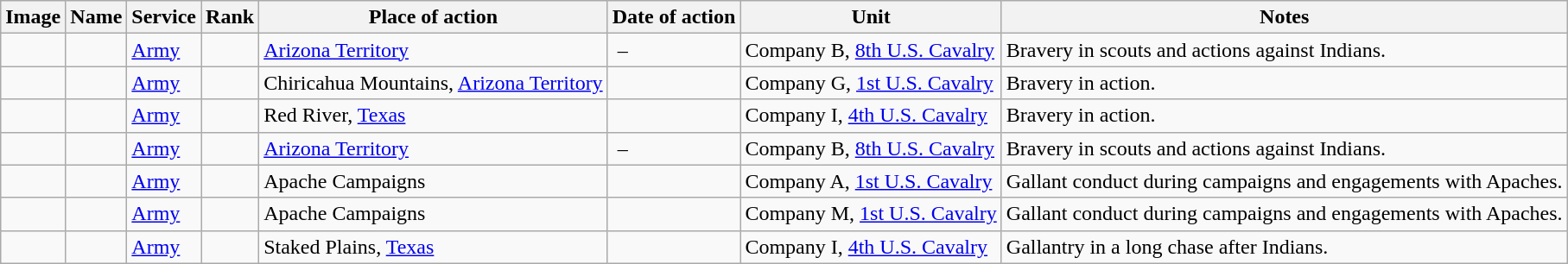<table class="wikitable sortable">
<tr>
<th class="unsortable">Image</th>
<th>Name</th>
<th>Service</th>
<th>Rank</th>
<th>Place of action</th>
<th>Date of action</th>
<th>Unit</th>
<th class="unsortable">Notes</th>
</tr>
<tr>
<td></td>
<td></td>
<td><a href='#'>Army</a></td>
<td></td>
<td><a href='#'>Arizona Territory</a></td>
<td> – </td>
<td>Company B, <a href='#'>8th U.S. Cavalry</a></td>
<td>Bravery in scouts and actions against Indians.</td>
</tr>
<tr>
<td></td>
<td></td>
<td><a href='#'>Army</a></td>
<td></td>
<td>Chiricahua Mountains, <a href='#'>Arizona Territory</a></td>
<td></td>
<td>Company G, <a href='#'>1st U.S. Cavalry</a></td>
<td>Bravery in action.</td>
</tr>
<tr>
<td></td>
<td></td>
<td><a href='#'>Army</a></td>
<td></td>
<td>Red River, <a href='#'>Texas</a></td>
<td></td>
<td>Company I, <a href='#'>4th U.S. Cavalry</a></td>
<td>Bravery in action.</td>
</tr>
<tr>
<td></td>
<td></td>
<td><a href='#'>Army</a></td>
<td></td>
<td><a href='#'>Arizona Territory</a></td>
<td> – </td>
<td>Company B, <a href='#'>8th U.S. Cavalry</a></td>
<td>Bravery in scouts and actions against Indians.</td>
</tr>
<tr>
<td></td>
<td></td>
<td><a href='#'>Army</a></td>
<td></td>
<td>Apache Campaigns</td>
<td></td>
<td>Company A, <a href='#'>1st U.S. Cavalry</a></td>
<td>Gallant conduct during campaigns and engagements with Apaches.</td>
</tr>
<tr>
<td></td>
<td></td>
<td><a href='#'>Army</a></td>
<td></td>
<td>Apache Campaigns</td>
<td></td>
<td>Company M, <a href='#'>1st U.S. Cavalry</a></td>
<td>Gallant conduct during campaigns and engagements with Apaches.</td>
</tr>
<tr>
<td></td>
<td></td>
<td><a href='#'>Army</a></td>
<td></td>
<td>Staked Plains, <a href='#'>Texas</a></td>
<td></td>
<td>Company I, <a href='#'>4th U.S. Cavalry</a></td>
<td>Gallantry in a long chase after Indians.</td>
</tr>
</table>
